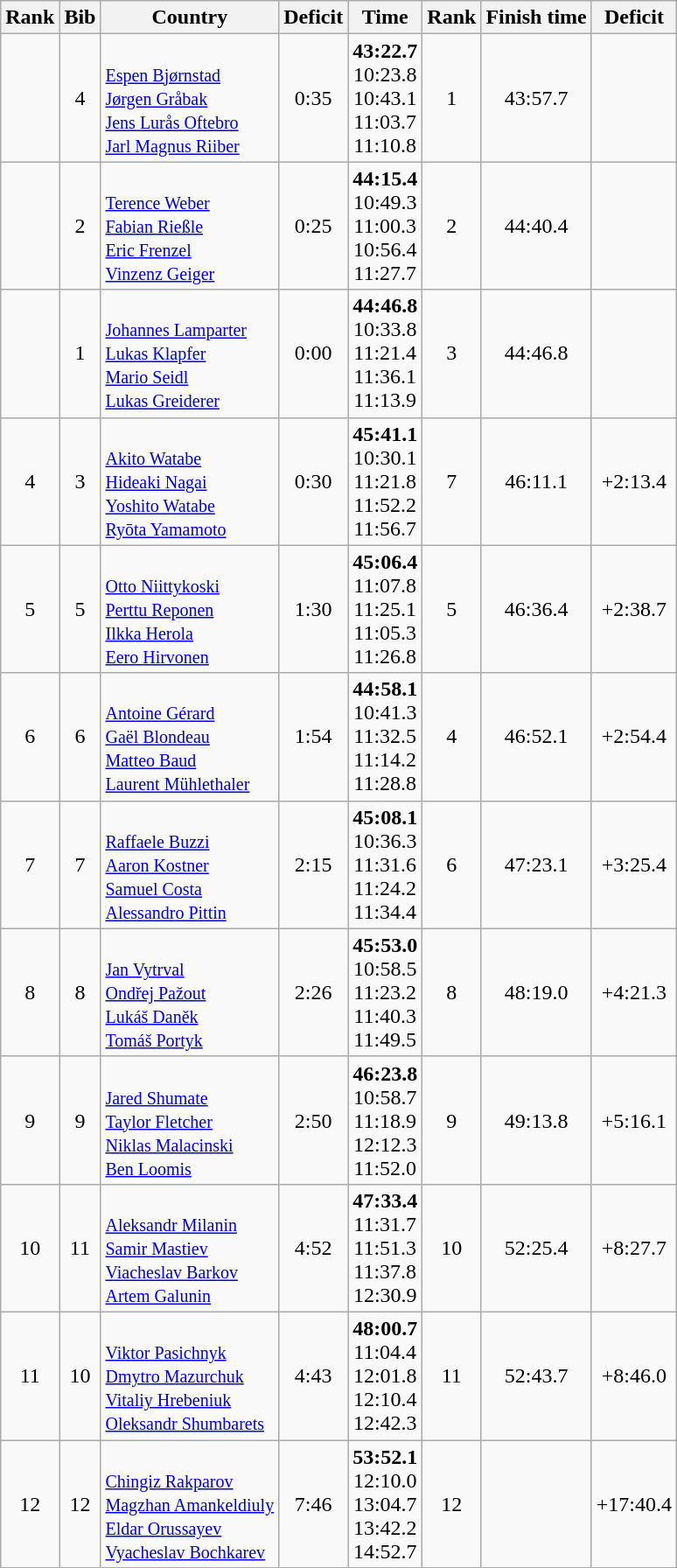<table class="wikitable sortable" style="text-align:center">
<tr>
<th>Rank</th>
<th>Bib</th>
<th>Country</th>
<th>Deficit</th>
<th>Time</th>
<th>Rank</th>
<th>Finish time</th>
<th>Deficit</th>
</tr>
<tr>
<td></td>
<td>4</td>
<td align=left><br><small><a href='#'>Espen Bjørnstad</a><br><a href='#'>Jørgen Gråbak</a><br><a href='#'>Jens Lurås Oftebro</a><br><a href='#'>Jarl Magnus Riiber</a></small></td>
<td>0:35</td>
<td><strong>43:22.7</strong><br>10:23.8<br>10:43.1<br>11:03.7<br>11:10.8</td>
<td>1</td>
<td>43:57.7</td>
<td></td>
</tr>
<tr>
<td></td>
<td>2</td>
<td align=left><br><small><a href='#'>Terence Weber</a><br><a href='#'>Fabian Rießle</a><br><a href='#'>Eric Frenzel</a><br><a href='#'>Vinzenz Geiger</a></small></td>
<td>0:25</td>
<td><strong>44:15.4</strong><br>10:49.3<br>11:00.3<br>10:56.4<br>11:27.7</td>
<td>2</td>
<td>44:40.4</td>
<td></td>
</tr>
<tr>
<td></td>
<td>1</td>
<td align=left><br><small><a href='#'>Johannes Lamparter</a><br><a href='#'>Lukas Klapfer</a><br><a href='#'>Mario Seidl</a><br><a href='#'>Lukas Greiderer</a></small></td>
<td>0:00</td>
<td><strong>44:46.8</strong><br>10:33.8<br>11:21.4<br>11:36.1<br>11:13.9</td>
<td>3</td>
<td>44:46.8</td>
<td></td>
</tr>
<tr>
<td>4</td>
<td>3</td>
<td align=left><br><small><a href='#'>Akito Watabe</a><br><a href='#'>Hideaki Nagai</a><br><a href='#'>Yoshito Watabe</a><br><a href='#'>Ryōta Yamamoto</a></small></td>
<td>0:30</td>
<td><strong>45:41.1</strong><br>10:30.1<br>11:21.8<br>11:52.2<br>11:56.7</td>
<td>7</td>
<td>46:11.1</td>
<td>+2:13.4</td>
</tr>
<tr>
<td>5</td>
<td>5</td>
<td align=left><br><small><a href='#'>Otto Niittykoski</a><br><a href='#'>Perttu Reponen</a><br><a href='#'>Ilkka Herola</a><br><a href='#'>Eero Hirvonen</a></small></td>
<td>1:30</td>
<td><strong>45:06.4</strong><br>11:07.8<br>11:25.1<br>11:05.3<br>11:26.8</td>
<td>5</td>
<td>46:36.4</td>
<td>+2:38.7</td>
</tr>
<tr>
<td>6</td>
<td>6</td>
<td align=left><br><small><a href='#'>Antoine Gérard</a><br><a href='#'>Gaël Blondeau</a><br><a href='#'>Matteo Baud</a><br><a href='#'>Laurent Mühlethaler</a></small></td>
<td>1:54</td>
<td><strong>44:58.1</strong><br>10:41.3<br>11:32.5<br>11:14.2<br>11:28.8</td>
<td>4</td>
<td>46:52.1</td>
<td>+2:54.4</td>
</tr>
<tr>
<td>7</td>
<td>7</td>
<td align=left><br><small><a href='#'>Raffaele Buzzi</a><br><a href='#'>Aaron Kostner</a><br><a href='#'>Samuel Costa</a><br><a href='#'>Alessandro Pittin</a></small></td>
<td>2:15</td>
<td><strong>45:08.1</strong><br>10:36.3<br>11:31.6<br>11:24.2<br>11:34.4</td>
<td>6</td>
<td>47:23.1</td>
<td>+3:25.4</td>
</tr>
<tr>
<td>8</td>
<td>8</td>
<td align=left><br><small><a href='#'>Jan Vytrval</a><br><a href='#'>Ondřej Pažout</a><br><a href='#'>Lukáš Daněk</a><br><a href='#'>Tomáš Portyk</a></small></td>
<td>2:26</td>
<td><strong>45:53.0</strong><br>10:58.5<br>11:23.2<br>11:40.3<br>11:49.5</td>
<td>8</td>
<td>48:19.0</td>
<td>+4:21.3</td>
</tr>
<tr>
<td>9</td>
<td>9</td>
<td align=left><br><small><a href='#'>Jared Shumate</a><br><a href='#'>Taylor Fletcher</a><br><a href='#'>Niklas Malacinski</a><br><a href='#'>Ben Loomis</a></small></td>
<td>2:50</td>
<td><strong>46:23.8</strong><br>10:58.7<br>11:18.9<br>12:12.3<br>11:52.0</td>
<td>9</td>
<td>49:13.8</td>
<td>+5:16.1</td>
</tr>
<tr>
<td>10</td>
<td>11</td>
<td align=left><br><small><a href='#'>Aleksandr Milanin</a><br><a href='#'>Samir Mastiev</a><br><a href='#'>Viacheslav Barkov</a><br><a href='#'>Artem Galunin</a></small></td>
<td>4:52</td>
<td><strong>47:33.4</strong><br>11:31.7<br>11:51.3<br>11:37.8<br>12:30.9</td>
<td>10</td>
<td>52:25.4</td>
<td>+8:27.7</td>
</tr>
<tr>
<td>11</td>
<td>10</td>
<td align=left><br><small><a href='#'>Viktor Pasichnyk</a><br><a href='#'>Dmytro Mazurchuk</a><br><a href='#'>Vitaliy Hrebeniuk</a><br><a href='#'>Oleksandr Shumbarets</a></small></td>
<td>4:43</td>
<td><strong>48:00.7</strong><br>11:04.4<br>12:01.8<br>12:10.4<br>12:42.3</td>
<td>11</td>
<td>52:43.7</td>
<td>+8:46.0</td>
</tr>
<tr>
<td>12</td>
<td>12</td>
<td align=left><br><small><a href='#'>Chingiz Rakparov</a><br><a href='#'>Magzhan Amankeldiuly</a><br><a href='#'>Eldar Orussayev</a><br><a href='#'>Vyacheslav Bochkarev</a></small></td>
<td>7:46</td>
<td><strong>53:52.1</strong><br>12:10.0<br>13:04.7<br>13:42.2<br>14:52.7</td>
<td>12</td>
<td></td>
<td>+17:40.4</td>
</tr>
</table>
